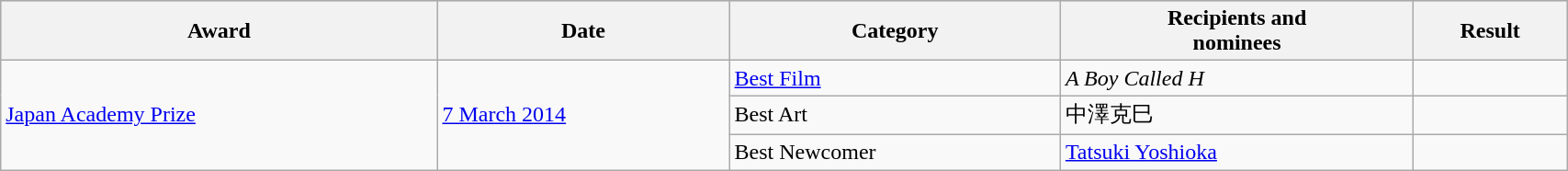<table class="wikitable sortable" width="90%">
<tr style="background:#ccc; text-align:center;">
<th>Award</th>
<th>Date</th>
<th>Category</th>
<th>Recipients and <br>nominees</th>
<th>Result</th>
</tr>
<tr>
<td rowspan="4"><a href='#'>Japan Academy Prize</a></td>
<td rowspan="4"><a href='#'>7 March 2014</a></td>
<td><a href='#'>Best Film</a></td>
<td><em>A Boy Called H</em></td>
<td></td>
</tr>
<tr>
<td>Best Art</td>
<td>中澤克巳</td>
<td></td>
</tr>
<tr>
<td>Best Newcomer</td>
<td><a href='#'>Tatsuki Yoshioka</a></td>
<td></td>
</tr>
</table>
